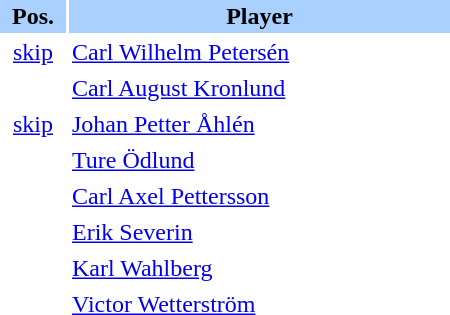<table border="0" cellspacing="2" cellpadding="2">
<tr bgcolor=AAD0FF>
<th width=40>Pos.</th>
<th width=250>Player</th>
</tr>
<tr>
<td style="text-align:center;"><a href='#'>skip</a></td>
<td><a href='#'>Carl Wilhelm Petersén</a></td>
</tr>
<tr>
<td style="text-align:center;"></td>
<td><a href='#'>Carl August Kronlund</a></td>
</tr>
<tr>
<td style="text-align:center;"><a href='#'>skip</a></td>
<td><a href='#'>Johan Petter Åhlén</a></td>
</tr>
<tr>
<td style="text-align:center;"></td>
<td><a href='#'>Ture Ödlund</a></td>
</tr>
<tr>
<td style="text-align:center;"></td>
<td><a href='#'>Carl Axel Pettersson</a></td>
</tr>
<tr>
<td style="text-align:center;"></td>
<td><a href='#'>Erik Severin</a></td>
</tr>
<tr>
<td style="text-align:center;"></td>
<td><a href='#'>Karl Wahlberg</a></td>
</tr>
<tr>
<td style="text-align:center;"></td>
<td><a href='#'>Victor Wetterström</a></td>
</tr>
</table>
